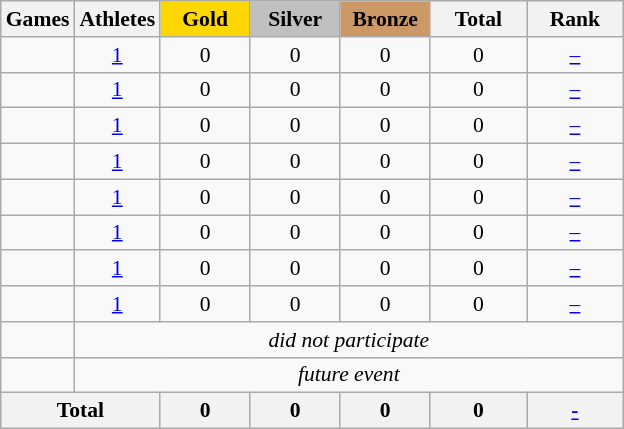<table class="wikitable" style="text-align:center; font-size:90%;">
<tr>
<th>Games</th>
<th>Athletes</th>
<td style="background:gold; width:3.7em; font-weight:bold;">Gold</td>
<td style="background:silver; width:3.7em; font-weight:bold;">Silver</td>
<td style="background:#cc9966; width:3.7em; font-weight:bold;">Bronze</td>
<th style="width:4em; font-weight:bold;">Total</th>
<th style="width:4em; font-weight:bold;">Rank</th>
</tr>
<tr>
<td align=left></td>
<td><a href='#'>1</a></td>
<td>0</td>
<td>0</td>
<td>0</td>
<td>0</td>
<td><a href='#'>–</a></td>
</tr>
<tr>
<td align=left></td>
<td><a href='#'>1</a></td>
<td>0</td>
<td>0</td>
<td>0</td>
<td>0</td>
<td><a href='#'>–</a></td>
</tr>
<tr>
<td align=left></td>
<td><a href='#'>1</a></td>
<td>0</td>
<td>0</td>
<td>0</td>
<td>0</td>
<td><a href='#'>–</a></td>
</tr>
<tr>
<td align=left></td>
<td><a href='#'>1</a></td>
<td>0</td>
<td>0</td>
<td>0</td>
<td>0</td>
<td><a href='#'>–</a></td>
</tr>
<tr>
<td align=left></td>
<td><a href='#'>1</a></td>
<td>0</td>
<td>0</td>
<td>0</td>
<td>0</td>
<td><a href='#'>–</a></td>
</tr>
<tr>
<td align=left></td>
<td><a href='#'>1</a></td>
<td>0</td>
<td>0</td>
<td>0</td>
<td>0</td>
<td><a href='#'>–</a></td>
</tr>
<tr>
<td align=left></td>
<td><a href='#'>1</a></td>
<td>0</td>
<td>0</td>
<td>0</td>
<td>0</td>
<td><a href='#'>–</a></td>
</tr>
<tr>
<td align=left></td>
<td><a href='#'>1</a></td>
<td>0</td>
<td>0</td>
<td>0</td>
<td>0</td>
<td><a href='#'>–</a></td>
</tr>
<tr>
<td align=left></td>
<td colspan=6><em>did not participate</em></td>
</tr>
<tr>
<td align=left></td>
<td colspan=6><em>future event</em></td>
</tr>
<tr>
<th colspan=2>Total</th>
<th>0</th>
<th>0</th>
<th>0</th>
<th>0</th>
<th><a href='#'>-</a></th>
</tr>
</table>
